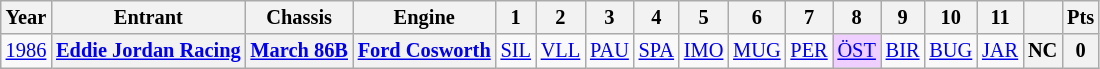<table class="wikitable" style="text-align:center; font-size:85%">
<tr>
<th>Year</th>
<th>Entrant</th>
<th>Chassis</th>
<th>Engine</th>
<th>1</th>
<th>2</th>
<th>3</th>
<th>4</th>
<th>5</th>
<th>6</th>
<th>7</th>
<th>8</th>
<th>9</th>
<th>10</th>
<th>11</th>
<th></th>
<th>Pts</th>
</tr>
<tr>
<td><a href='#'>1986</a></td>
<th nowrap><a href='#'>Eddie Jordan Racing</a></th>
<th nowrap><a href='#'>March 86B</a></th>
<th nowrap><a href='#'>Ford Cosworth</a></th>
<td><a href='#'>SIL</a></td>
<td><a href='#'>VLL</a></td>
<td><a href='#'>PAU</a></td>
<td><a href='#'>SPA</a></td>
<td><a href='#'>IMO</a></td>
<td><a href='#'>MUG</a></td>
<td><a href='#'>PER</a></td>
<td style="background:#EFCFFF;"><a href='#'>ÖST</a><br></td>
<td><a href='#'>BIR</a></td>
<td><a href='#'>BUG</a></td>
<td><a href='#'>JAR</a></td>
<th>NC</th>
<th>0</th>
</tr>
</table>
